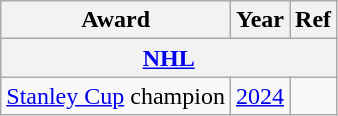<table class="wikitable">
<tr>
<th>Award</th>
<th>Year</th>
<th>Ref</th>
</tr>
<tr>
<th colspan="4"><a href='#'>NHL</a></th>
</tr>
<tr>
<td><a href='#'>Stanley Cup</a> champion</td>
<td><a href='#'>2024</a></td>
<td></td>
</tr>
</table>
